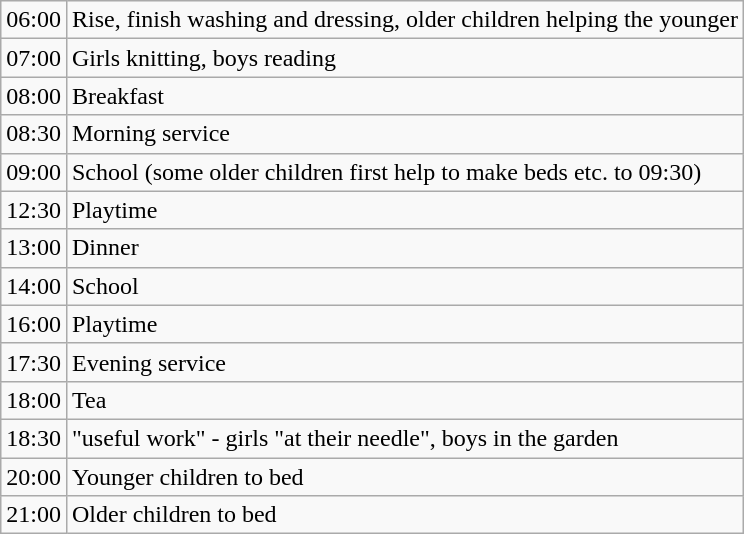<table class="wikitable">
<tr>
<td>06:00</td>
<td>Rise, finish washing and dressing, older children helping the younger</td>
</tr>
<tr>
<td>07:00</td>
<td>Girls knitting, boys reading</td>
</tr>
<tr>
<td>08:00</td>
<td>Breakfast</td>
</tr>
<tr>
<td>08:30</td>
<td>Morning service</td>
</tr>
<tr>
<td>09:00</td>
<td>School (some older children first help to make beds etc. to 09:30)</td>
</tr>
<tr>
<td>12:30</td>
<td>Playtime</td>
</tr>
<tr>
<td>13:00</td>
<td>Dinner</td>
</tr>
<tr>
<td>14:00</td>
<td>School</td>
</tr>
<tr>
<td>16:00</td>
<td>Playtime</td>
</tr>
<tr>
<td>17:30</td>
<td>Evening service</td>
</tr>
<tr>
<td>18:00</td>
<td>Tea</td>
</tr>
<tr>
<td>18:30</td>
<td>"useful work" - girls "at their needle", boys in the garden</td>
</tr>
<tr>
<td>20:00</td>
<td>Younger children to bed</td>
</tr>
<tr>
<td>21:00</td>
<td>Older children to bed</td>
</tr>
</table>
